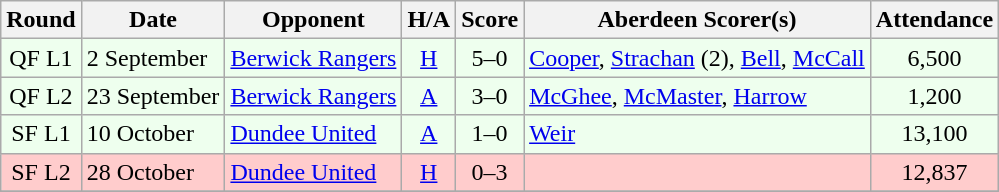<table class="wikitable" style="text-align:center">
<tr>
<th>Round</th>
<th>Date</th>
<th>Opponent</th>
<th>H/A</th>
<th>Score</th>
<th>Aberdeen Scorer(s)</th>
<th>Attendance</th>
</tr>
<tr bgcolor=#EEFFEE>
<td>QF L1</td>
<td align=left>2 September</td>
<td align=left><a href='#'>Berwick Rangers</a></td>
<td><a href='#'>H</a></td>
<td>5–0</td>
<td align=left><a href='#'>Cooper</a>, <a href='#'>Strachan</a> (2), <a href='#'>Bell</a>, <a href='#'>McCall</a></td>
<td>6,500</td>
</tr>
<tr bgcolor=#EEFFEE>
<td>QF L2</td>
<td align=left>23 September</td>
<td align=left><a href='#'>Berwick Rangers</a></td>
<td><a href='#'>A</a></td>
<td>3–0</td>
<td align=left><a href='#'>McGhee</a>, <a href='#'>McMaster</a>, <a href='#'>Harrow</a></td>
<td>1,200</td>
</tr>
<tr bgcolor=#EEFFEE>
<td>SF L1</td>
<td align=left>10 October</td>
<td align=left><a href='#'>Dundee United</a></td>
<td><a href='#'>A</a></td>
<td>1–0</td>
<td align=left><a href='#'>Weir</a></td>
<td>13,100</td>
</tr>
<tr bgcolor=#FFCCCC>
<td>SF L2</td>
<td align=left>28 October</td>
<td align=left><a href='#'>Dundee United</a></td>
<td><a href='#'>H</a></td>
<td>0–3</td>
<td align=left></td>
<td>12,837</td>
</tr>
<tr>
</tr>
</table>
